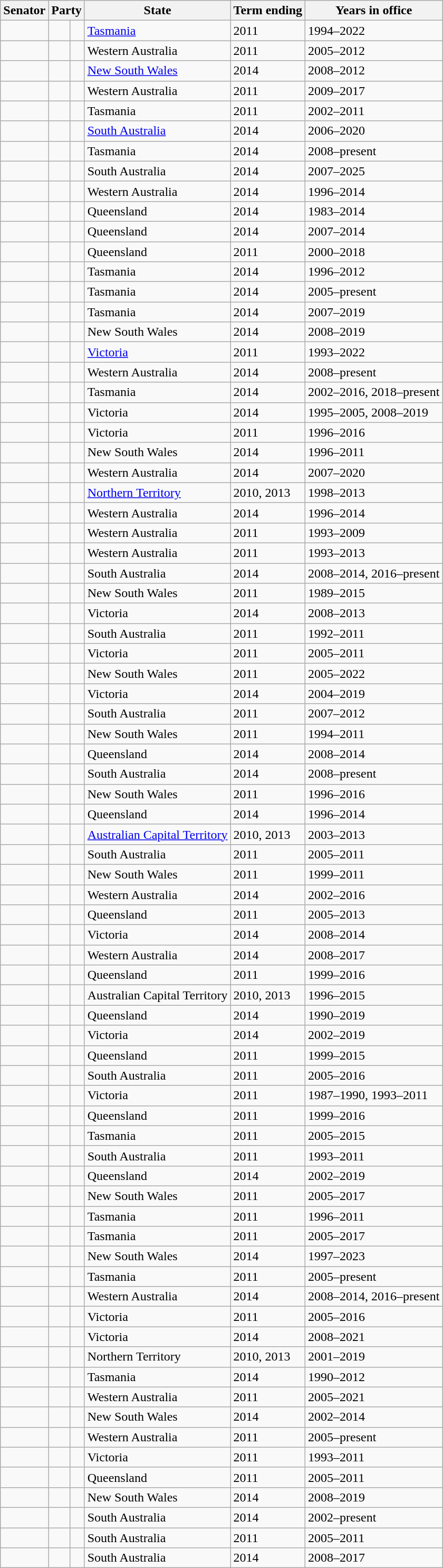<table class="wikitable sortable">
<tr>
<th>Senator</th>
<th colspan=2>Party</th>
<th>State</th>
<th>Term ending</th>
<th>Years in office</th>
</tr>
<tr>
<td></td>
<td> </td>
<td></td>
<td><a href='#'>Tasmania</a></td>
<td>2011</td>
<td>1994–2022</td>
</tr>
<tr>
<td></td>
<td> </td>
<td></td>
<td>Western Australia</td>
<td>2011</td>
<td>2005–2012</td>
</tr>
<tr>
<td></td>
<td> </td>
<td></td>
<td><a href='#'>New South Wales</a></td>
<td>2014</td>
<td>2008–2012</td>
</tr>
<tr>
<td> </td>
<td> </td>
<td></td>
<td>Western Australia</td>
<td>2011</td>
<td>2009–2017</td>
</tr>
<tr>
<td></td>
<td> </td>
<td></td>
<td>Tasmania</td>
<td>2011</td>
<td>2002–2011</td>
</tr>
<tr>
<td></td>
<td> </td>
<td></td>
<td><a href='#'>South Australia</a></td>
<td>2014</td>
<td>2006–2020</td>
</tr>
<tr>
<td></td>
<td> </td>
<td></td>
<td>Tasmania</td>
<td>2014</td>
<td>2008–present</td>
</tr>
<tr>
<td></td>
<td> </td>
<td></td>
<td>South Australia</td>
<td>2014</td>
<td>2007–2025</td>
</tr>
<tr>
<td></td>
<td> </td>
<td></td>
<td>Western Australia</td>
<td>2014</td>
<td>1996–2014</td>
</tr>
<tr>
<td></td>
<td> </td>
<td></td>
<td>Queensland</td>
<td>2014</td>
<td>1983–2014</td>
</tr>
<tr>
<td></td>
<td> </td>
<td></td>
<td>Queensland</td>
<td>2014</td>
<td>2007–2014</td>
</tr>
<tr>
<td></td>
<td> </td>
<td></td>
<td>Queensland</td>
<td>2011</td>
<td>2000–2018</td>
</tr>
<tr>
<td></td>
<td> </td>
<td></td>
<td>Tasmania</td>
<td>2014</td>
<td>1996–2012</td>
</tr>
<tr>
<td></td>
<td> </td>
<td></td>
<td>Tasmania</td>
<td>2014</td>
<td>2005–present</td>
</tr>
<tr>
<td></td>
<td> </td>
<td></td>
<td>Tasmania</td>
<td>2014</td>
<td>2007–2019</td>
</tr>
<tr>
<td></td>
<td> </td>
<td></td>
<td>New South Wales</td>
<td>2014</td>
<td>2008–2019</td>
</tr>
<tr>
<td></td>
<td> </td>
<td></td>
<td><a href='#'>Victoria</a></td>
<td>2011</td>
<td>1993–2022</td>
</tr>
<tr>
<td></td>
<td> </td>
<td></td>
<td>Western Australia</td>
<td>2014</td>
<td>2008–present</td>
</tr>
<tr>
<td></td>
<td> </td>
<td></td>
<td>Tasmania</td>
<td>2014</td>
<td>2002–2016, 2018–present</td>
</tr>
<tr>
<td></td>
<td> </td>
<td></td>
<td>Victoria</td>
<td>2014</td>
<td>1995–2005, 2008–2019</td>
</tr>
<tr>
<td></td>
<td> </td>
<td></td>
<td>Victoria</td>
<td>2011</td>
<td>1996–2016</td>
</tr>
<tr>
<td></td>
<td> </td>
<td></td>
<td>New South Wales</td>
<td>2014</td>
<td>1996–2011</td>
</tr>
<tr>
<td></td>
<td> </td>
<td></td>
<td>Western Australia</td>
<td>2014</td>
<td>2007–2020</td>
</tr>
<tr>
<td></td>
<td> </td>
<td></td>
<td><a href='#'>Northern Territory</a></td>
<td>2010, 2013 </td>
<td>1998–2013</td>
</tr>
<tr>
<td></td>
<td> </td>
<td></td>
<td>Western Australia</td>
<td>2014</td>
<td>1996–2014</td>
</tr>
<tr>
<td> </td>
<td> </td>
<td></td>
<td>Western Australia</td>
<td>2011</td>
<td>1993–2009</td>
</tr>
<tr>
<td></td>
<td> </td>
<td></td>
<td>Western Australia</td>
<td>2011</td>
<td>1993–2013</td>
</tr>
<tr>
<td></td>
<td> </td>
<td></td>
<td>South Australia</td>
<td>2014</td>
<td>2008–2014, 2016–present</td>
</tr>
<tr>
<td></td>
<td> </td>
<td></td>
<td>New South Wales</td>
<td>2011</td>
<td>1989–2015</td>
</tr>
<tr>
<td></td>
<td> </td>
<td></td>
<td>Victoria</td>
<td>2014</td>
<td>2008–2013</td>
</tr>
<tr>
<td></td>
<td> </td>
<td></td>
<td>South Australia</td>
<td>2011</td>
<td>1992–2011</td>
</tr>
<tr>
<td></td>
<td> </td>
<td></td>
<td>Victoria</td>
<td>2011</td>
<td>2005–2011</td>
</tr>
<tr>
<td></td>
<td> </td>
<td></td>
<td>New South Wales</td>
<td>2011</td>
<td>2005–2022</td>
</tr>
<tr>
<td></td>
<td> </td>
<td></td>
<td>Victoria</td>
<td>2014</td>
<td>2004–2019</td>
</tr>
<tr>
<td></td>
<td> </td>
<td></td>
<td>South Australia</td>
<td>2011</td>
<td>2007–2012</td>
</tr>
<tr>
<td></td>
<td> </td>
<td></td>
<td>New South Wales</td>
<td>2011</td>
<td>1994–2011</td>
</tr>
<tr>
<td></td>
<td> </td>
<td></td>
<td>Queensland</td>
<td>2014</td>
<td>2008–2014</td>
</tr>
<tr>
<td></td>
<td> </td>
<td></td>
<td>South Australia</td>
<td>2014</td>
<td>2008–present</td>
</tr>
<tr>
<td></td>
<td> </td>
<td></td>
<td>New South Wales</td>
<td>2011</td>
<td>1996–2016</td>
</tr>
<tr>
<td></td>
<td> </td>
<td></td>
<td>Queensland</td>
<td>2014</td>
<td>1996–2014</td>
</tr>
<tr>
<td></td>
<td> </td>
<td></td>
<td><a href='#'>Australian Capital Territory</a></td>
<td>2010, 2013 </td>
<td>2003–2013</td>
</tr>
<tr>
<td></td>
<td> </td>
<td></td>
<td>South Australia</td>
<td>2011</td>
<td>2005–2011</td>
</tr>
<tr>
<td></td>
<td> </td>
<td></td>
<td>New South Wales</td>
<td>2011</td>
<td>1999–2011</td>
</tr>
<tr>
<td></td>
<td> </td>
<td></td>
<td>Western Australia</td>
<td>2014</td>
<td>2002–2016</td>
</tr>
<tr>
<td></td>
<td> </td>
<td></td>
<td>Queensland</td>
<td>2011</td>
<td>2005–2013</td>
</tr>
<tr>
<td></td>
<td> </td>
<td></td>
<td>Victoria</td>
<td>2014</td>
<td>2008–2014</td>
</tr>
<tr>
<td></td>
<td> </td>
<td></td>
<td>Western Australia</td>
<td>2014</td>
<td>2008–2017</td>
</tr>
<tr>
<td></td>
<td> </td>
<td></td>
<td>Queensland</td>
<td>2011</td>
<td>1999–2016</td>
</tr>
<tr>
<td></td>
<td> </td>
<td></td>
<td>Australian Capital Territory</td>
<td>2010, 2013 </td>
<td>1996–2015</td>
</tr>
<tr>
<td></td>
<td> </td>
<td></td>
<td>Queensland</td>
<td>2014</td>
<td>1990–2019</td>
</tr>
<tr>
<td></td>
<td> </td>
<td></td>
<td>Victoria</td>
<td>2014</td>
<td>2002–2019</td>
</tr>
<tr>
<td></td>
<td> </td>
<td></td>
<td>Queensland</td>
<td>2011</td>
<td>1999–2015</td>
</tr>
<tr>
<td></td>
<td> </td>
<td></td>
<td>South Australia</td>
<td>2011</td>
<td>2005–2016</td>
</tr>
<tr>
<td></td>
<td> </td>
<td></td>
<td>Victoria</td>
<td>2011</td>
<td>1987–1990, 1993–2011</td>
</tr>
<tr>
<td></td>
<td> </td>
<td></td>
<td>Queensland</td>
<td>2011</td>
<td>1999–2016</td>
</tr>
<tr>
<td></td>
<td> </td>
<td></td>
<td>Tasmania</td>
<td>2011</td>
<td>2005–2015</td>
</tr>
<tr>
<td></td>
<td> </td>
<td></td>
<td>South Australia</td>
<td>2011</td>
<td>1993–2011</td>
</tr>
<tr>
<td></td>
<td> </td>
<td></td>
<td>Queensland</td>
<td>2014</td>
<td>2002–2019</td>
</tr>
<tr>
<td></td>
<td> </td>
<td></td>
<td>New South Wales</td>
<td>2011</td>
<td>2005–2017</td>
</tr>
<tr>
<td></td>
<td> </td>
<td></td>
<td>Tasmania</td>
<td>2011</td>
<td>1996–2011</td>
</tr>
<tr>
<td></td>
<td> </td>
<td></td>
<td>Tasmania</td>
<td>2011</td>
<td>2005–2017</td>
</tr>
<tr>
<td></td>
<td> </td>
<td></td>
<td>New South Wales</td>
<td>2014</td>
<td>1997–2023</td>
</tr>
<tr>
<td></td>
<td> </td>
<td></td>
<td>Tasmania</td>
<td>2011</td>
<td>2005–present</td>
</tr>
<tr>
<td></td>
<td> </td>
<td></td>
<td>Western Australia</td>
<td>2014</td>
<td>2008–2014, 2016–present</td>
</tr>
<tr>
<td></td>
<td> </td>
<td></td>
<td>Victoria</td>
<td>2011</td>
<td>2005–2016</td>
</tr>
<tr>
<td></td>
<td> </td>
<td></td>
<td>Victoria</td>
<td>2014</td>
<td>2008–2021</td>
</tr>
<tr>
<td></td>
<td> </td>
<td> </td>
<td>Northern Territory</td>
<td>2010, 2013 </td>
<td>2001–2019</td>
</tr>
<tr>
<td></td>
<td> </td>
<td></td>
<td>Tasmania</td>
<td>2014</td>
<td>1990–2012</td>
</tr>
<tr>
<td></td>
<td> </td>
<td></td>
<td>Western Australia</td>
<td>2011</td>
<td>2005–2021</td>
</tr>
<tr>
<td></td>
<td> </td>
<td></td>
<td>New South Wales</td>
<td>2014</td>
<td>2002–2014</td>
</tr>
<tr>
<td></td>
<td> </td>
<td></td>
<td>Western Australia</td>
<td>2011</td>
<td>2005–present</td>
</tr>
<tr>
<td></td>
<td> </td>
<td></td>
<td>Victoria</td>
<td>2011</td>
<td>1993–2011</td>
</tr>
<tr>
<td></td>
<td> </td>
<td></td>
<td>Queensland</td>
<td>2011</td>
<td>2005–2011</td>
</tr>
<tr>
<td></td>
<td> </td>
<td></td>
<td>New South Wales</td>
<td>2014</td>
<td>2008–2019</td>
</tr>
<tr>
<td></td>
<td> </td>
<td></td>
<td>South Australia</td>
<td>2014</td>
<td>2002–present</td>
</tr>
<tr>
<td></td>
<td> </td>
<td></td>
<td>South Australia</td>
<td>2011</td>
<td>2005–2011</td>
</tr>
<tr>
<td></td>
<td> </td>
<td></td>
<td>South Australia</td>
<td>2014</td>
<td>2008–2017</td>
</tr>
</table>
